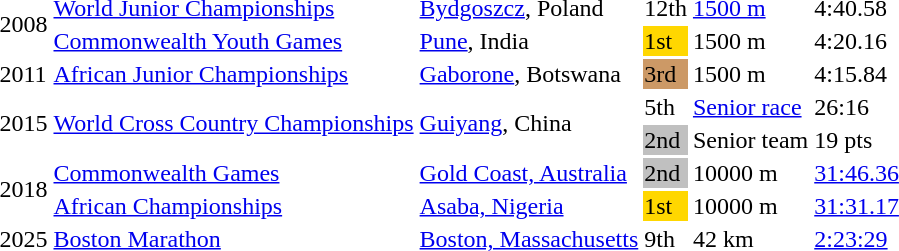<table>
<tr>
<td rowspan=2>2008</td>
<td><a href='#'>World Junior Championships</a></td>
<td><a href='#'>Bydgoszcz</a>, Poland</td>
<td>12th</td>
<td><a href='#'>1500 m</a></td>
<td>4:40.58</td>
</tr>
<tr>
<td><a href='#'>Commonwealth Youth Games</a></td>
<td><a href='#'>Pune</a>, India</td>
<td bgcolor=gold>1st</td>
<td>1500 m</td>
<td>4:20.16 </td>
</tr>
<tr>
<td>2011</td>
<td><a href='#'>African Junior Championships</a></td>
<td><a href='#'>Gaborone</a>, Botswana</td>
<td bgcolor=cc9966>3rd</td>
<td>1500 m</td>
<td>4:15.84</td>
</tr>
<tr>
<td rowspan=2>2015</td>
<td rowspan=2><a href='#'>World Cross Country Championships</a></td>
<td rowspan=2><a href='#'>Guiyang</a>, China</td>
<td>5th</td>
<td><a href='#'>Senior race</a></td>
<td>26:16</td>
</tr>
<tr>
<td bgcolor=silver>2nd</td>
<td>Senior team</td>
<td>19 pts</td>
</tr>
<tr>
<td rowspan=2>2018</td>
<td><a href='#'>Commonwealth Games</a></td>
<td><a href='#'>Gold Coast, Australia</a></td>
<td bgcolor=silver>2nd</td>
<td>10000 m</td>
<td><a href='#'>31:46.36</a></td>
</tr>
<tr>
<td><a href='#'>African Championships</a></td>
<td><a href='#'>Asaba, Nigeria</a></td>
<td bgcolor=gold>1st</td>
<td>10000 m</td>
<td><a href='#'>31:31.17</a></td>
</tr>
<tr>
<td>2025</td>
<td><a href='#'>Boston Marathon</a></td>
<td><a href='#'>Boston, Massachusetts</a></td>
<td>9th</td>
<td>42 km</td>
<td><a href='#'>2:23:29</a></td>
</tr>
</table>
